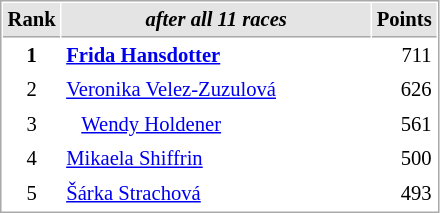<table cellspacing="1" cellpadding="3" style="border:1px solid #aaa; font-size:86%;">
<tr style="background:#e4e4e4;">
<th style="border-bottom:1px solid #aaa; width:10px;">Rank</th>
<th style="border-bottom:1px solid #aaa; width:200px; white-space:nowrap;"><em>after all 11 races</em> </th>
<th style="border-bottom:1px solid #aaa; width:20px;">Points</th>
</tr>
<tr>
<td style="text-align:center;"><strong>1</strong></td>
<td> <strong><a href='#'>Frida Hansdotter</a> </strong></td>
<td align="right">711</td>
</tr>
<tr>
<td style="text-align:center;">2</td>
<td style="white-space:nowrap;"> <a href='#'>Veronika Velez-Zuzulová</a></td>
<td align="right">626</td>
</tr>
<tr>
<td style="text-align:center;">3</td>
<td>   <a href='#'>Wendy Holdener</a></td>
<td align="right">561</td>
</tr>
<tr>
<td style="text-align:center;">4</td>
<td> <a href='#'>Mikaela Shiffrin</a></td>
<td align="right">500</td>
</tr>
<tr>
<td style="text-align:center;">5</td>
<td> <a href='#'>Šárka Strachová</a></td>
<td align="right">493</td>
</tr>
</table>
